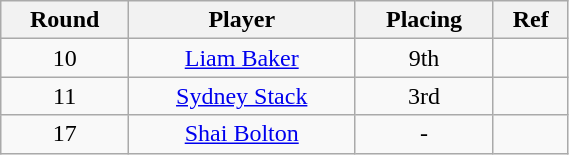<table class="wikitable" style="text-align:center; font-size:100%; width:30%;">
<tr>
<th>Round</th>
<th>Player</th>
<th>Placing</th>
<th>Ref</th>
</tr>
<tr>
<td>10</td>
<td><a href='#'>Liam Baker</a></td>
<td>9th</td>
<td></td>
</tr>
<tr>
<td>11</td>
<td><a href='#'>Sydney Stack</a></td>
<td>3rd</td>
<td></td>
</tr>
<tr>
<td>17</td>
<td><a href='#'>Shai Bolton</a></td>
<td>-</td>
<td></td>
</tr>
</table>
